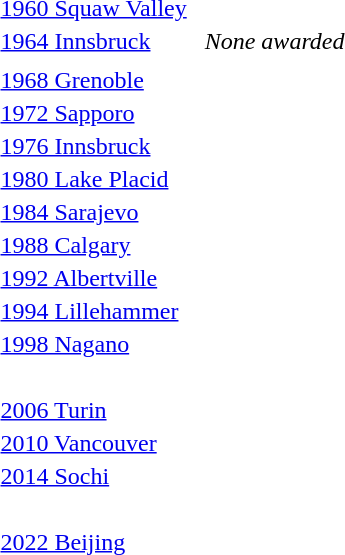<table>
<tr>
<td><a href='#'>1960 Squaw Valley</a><br></td>
<td></td>
<td></td>
<td></td>
</tr>
<tr valign="top">
<td rowspan=2><a href='#'>1964 Innsbruck</a><br></td>
<td rowspan=2></td>
<td></td>
<td rowspan=2 align=center><em>None awarded</em></td>
</tr>
<tr>
</tr>
<tr>
<td></td>
</tr>
<tr>
<td><a href='#'>1968 Grenoble</a><br></td>
<td></td>
<td></td>
<td></td>
</tr>
<tr>
<td><a href='#'>1972 Sapporo</a><br></td>
<td></td>
<td></td>
<td></td>
</tr>
<tr>
<td><a href='#'>1976 Innsbruck</a><br></td>
<td></td>
<td></td>
<td></td>
</tr>
<tr>
<td><a href='#'>1980 Lake Placid</a><br></td>
<td></td>
<td></td>
<td></td>
</tr>
<tr>
<td><a href='#'>1984 Sarajevo</a><br></td>
<td></td>
<td></td>
<td></td>
</tr>
<tr>
<td><a href='#'>1988 Calgary</a><br></td>
<td></td>
<td></td>
<td></td>
</tr>
<tr>
<td><a href='#'>1992 Albertville</a><br></td>
<td></td>
<td></td>
<td></td>
</tr>
<tr>
<td><a href='#'>1994 Lillehammer</a><br></td>
<td></td>
<td></td>
<td></td>
</tr>
<tr>
<td><a href='#'>1998 Nagano</a><br></td>
<td></td>
<td></td>
<td></td>
</tr>
<tr>
<td><br></td>
<td></td>
<td></td>
<td></td>
</tr>
<tr>
<td><a href='#'>2006 Turin</a><br></td>
<td></td>
<td></td>
<td></td>
</tr>
<tr>
<td><a href='#'>2010 Vancouver</a><br></td>
<td></td>
<td></td>
<td></td>
</tr>
<tr>
<td><a href='#'>2014 Sochi</a><br></td>
<td></td>
<td></td>
<td></td>
</tr>
<tr>
<td><br></td>
<td></td>
<td></td>
<td></td>
</tr>
<tr>
<td><a href='#'>2022 Beijing</a> <br></td>
<td></td>
<td></td>
<td></td>
</tr>
<tr>
</tr>
</table>
